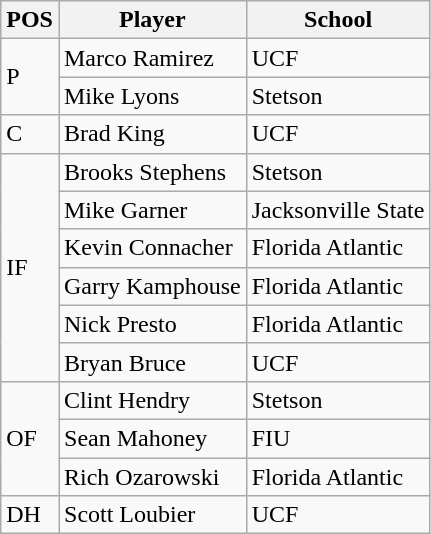<table class=wikitable>
<tr>
<th>POS</th>
<th>Player</th>
<th>School</th>
</tr>
<tr>
<td rowspan=2>P</td>
<td>Marco Ramirez</td>
<td>UCF</td>
</tr>
<tr>
<td>Mike Lyons</td>
<td>Stetson</td>
</tr>
<tr>
<td>C</td>
<td>Brad King</td>
<td>UCF</td>
</tr>
<tr>
<td rowspan=6>IF</td>
<td>Brooks Stephens</td>
<td>Stetson</td>
</tr>
<tr>
<td>Mike Garner</td>
<td>Jacksonville State</td>
</tr>
<tr>
<td>Kevin Connacher</td>
<td>Florida Atlantic</td>
</tr>
<tr>
<td>Garry Kamphouse</td>
<td>Florida Atlantic</td>
</tr>
<tr>
<td>Nick Presto</td>
<td>Florida Atlantic</td>
</tr>
<tr>
<td>Bryan Bruce</td>
<td>UCF</td>
</tr>
<tr>
<td rowspan=3>OF</td>
<td>Clint Hendry</td>
<td>Stetson</td>
</tr>
<tr>
<td>Sean Mahoney</td>
<td>FIU</td>
</tr>
<tr>
<td>Rich Ozarowski</td>
<td>Florida Atlantic</td>
</tr>
<tr>
<td>DH</td>
<td>Scott Loubier</td>
<td>UCF</td>
</tr>
</table>
